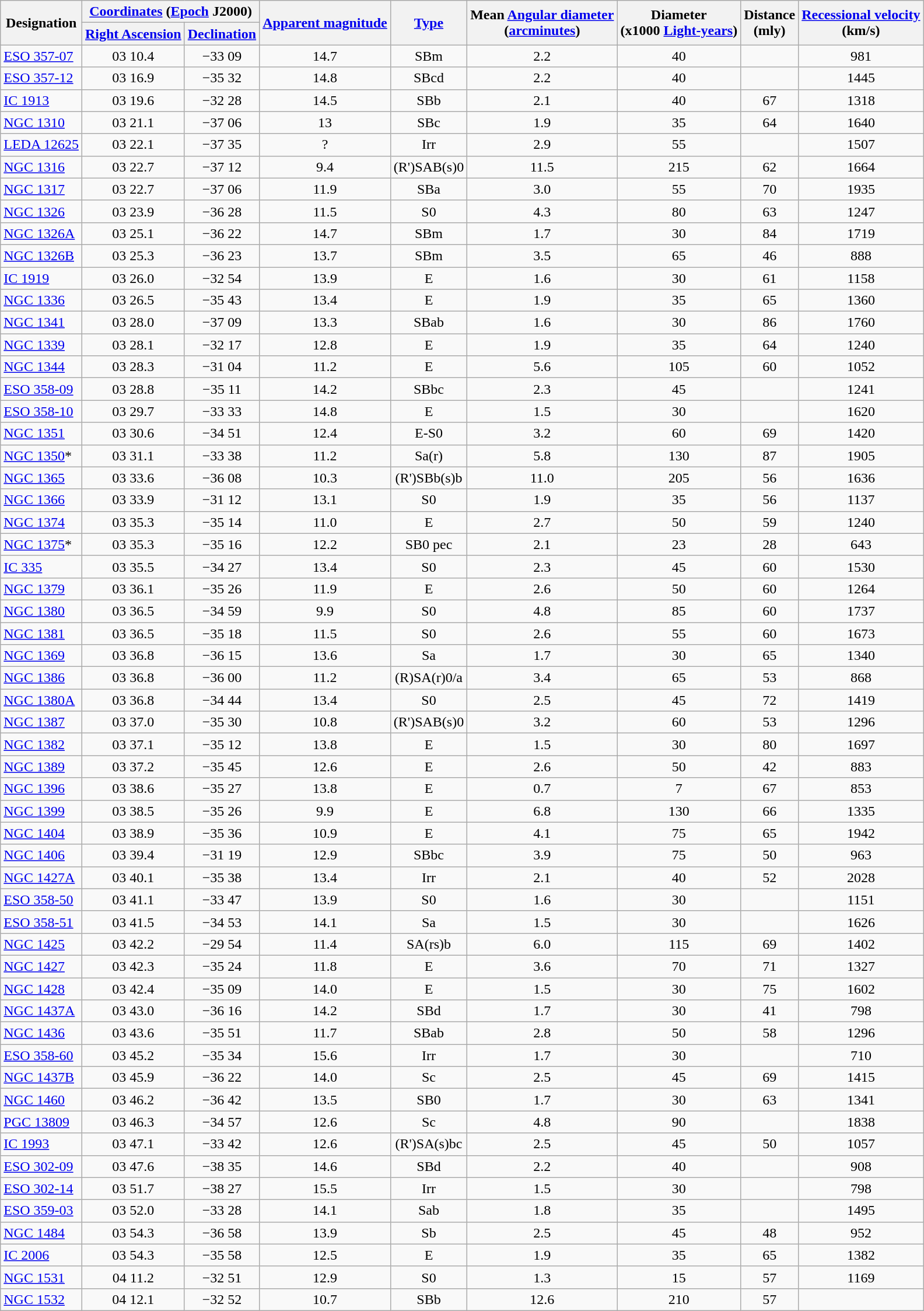<table class="wikitable sortable" style="text-align: center; margin-right:60px">
<tr>
<th rowspan="2">Designation</th>
<th colspan="2"><a href='#'>Coordinates</a> (<a href='#'>Epoch</a> J2000)</th>
<th rowspan="2"><a href='#'>Apparent magnitude</a></th>
<th rowspan="2"><a href='#'>Type</a></th>
<th rowspan="2">Mean <a href='#'>Angular diameter</a><br>(<a href='#'>arcminutes</a>)</th>
<th rowspan="2">Diameter<br>(x1000 <a href='#'>Light-years</a>)</th>
<th rowspan="2">Distance<br>(mly)</th>
<th rowspan="2"><a href='#'>Recessional velocity</a><br>(km/s)</th>
</tr>
<tr>
<th><a href='#'>Right Ascension</a></th>
<th><a href='#'>Declination</a></th>
</tr>
<tr>
<td align=left><a href='#'>ESO 357-07</a></td>
<td>03 10.4</td>
<td>−33 09</td>
<td>14.7</td>
<td>SBm</td>
<td>2.2</td>
<td>40</td>
<td></td>
<td>981</td>
</tr>
<tr>
<td align=left><a href='#'>ESO 357-12</a></td>
<td>03 16.9</td>
<td>−35 32</td>
<td>14.8</td>
<td>SBcd</td>
<td>2.2</td>
<td>40</td>
<td></td>
<td>1445</td>
</tr>
<tr>
<td align=left><a href='#'>IC 1913</a></td>
<td>03 19.6</td>
<td>−32 28</td>
<td>14.5</td>
<td>SBb</td>
<td>2.1</td>
<td>40</td>
<td>67</td>
<td>1318</td>
</tr>
<tr>
<td align=left><a href='#'>NGC 1310</a></td>
<td>03 21.1</td>
<td>−37 06</td>
<td>13</td>
<td>SBc</td>
<td>1.9</td>
<td>35</td>
<td>64</td>
<td>1640</td>
</tr>
<tr>
<td align=left><a href='#'>LEDA 12625</a></td>
<td>03 22.1</td>
<td>−37 35</td>
<td>?</td>
<td>Irr</td>
<td>2.9</td>
<td>55</td>
<td></td>
<td>1507</td>
</tr>
<tr>
<td align=left><a href='#'>NGC 1316</a></td>
<td>03 22.7</td>
<td>−37 12</td>
<td>9.4</td>
<td>(R')SAB(s)0</td>
<td>11.5</td>
<td>215</td>
<td>62</td>
<td>1664</td>
</tr>
<tr>
<td align=left><a href='#'>NGC 1317</a></td>
<td>03 22.7</td>
<td>−37 06</td>
<td>11.9</td>
<td>SBa</td>
<td>3.0</td>
<td>55</td>
<td>70</td>
<td>1935</td>
</tr>
<tr>
<td align=left><a href='#'>NGC 1326</a></td>
<td>03 23.9</td>
<td>−36 28</td>
<td>11.5</td>
<td>S0</td>
<td>4.3</td>
<td>80</td>
<td>63</td>
<td>1247</td>
</tr>
<tr>
<td align=left><a href='#'>NGC 1326A</a></td>
<td>03 25.1</td>
<td>−36 22</td>
<td>14.7</td>
<td>SBm</td>
<td>1.7</td>
<td>30</td>
<td>84</td>
<td>1719</td>
</tr>
<tr>
<td align=left><a href='#'>NGC 1326B</a></td>
<td>03 25.3</td>
<td>−36 23</td>
<td>13.7</td>
<td>SBm</td>
<td>3.5</td>
<td>65</td>
<td>46</td>
<td>888</td>
</tr>
<tr>
<td align=left><a href='#'>IC 1919</a></td>
<td>03 26.0</td>
<td>−32 54</td>
<td>13.9</td>
<td>E</td>
<td>1.6</td>
<td>30</td>
<td>61</td>
<td>1158</td>
</tr>
<tr>
<td align=left><a href='#'>NGC 1336</a></td>
<td>03 26.5</td>
<td>−35 43</td>
<td>13.4</td>
<td>E</td>
<td>1.9</td>
<td>35</td>
<td>65</td>
<td>1360</td>
</tr>
<tr>
<td align=left><a href='#'>NGC 1341</a></td>
<td>03 28.0</td>
<td>−37 09</td>
<td>13.3</td>
<td>SBab</td>
<td>1.6</td>
<td>30</td>
<td>86</td>
<td>1760</td>
</tr>
<tr>
<td align=left><a href='#'>NGC 1339</a></td>
<td>03 28.1</td>
<td>−32 17</td>
<td>12.8</td>
<td>E</td>
<td>1.9</td>
<td>35</td>
<td>64</td>
<td>1240</td>
</tr>
<tr>
<td align=left><a href='#'>NGC 1344</a></td>
<td>03 28.3</td>
<td>−31 04</td>
<td>11.2</td>
<td>E</td>
<td>5.6</td>
<td>105</td>
<td>60</td>
<td>1052</td>
</tr>
<tr>
<td align=left><a href='#'>ESO 358-09</a></td>
<td>03 28.8</td>
<td>−35 11</td>
<td>14.2</td>
<td>SBbc</td>
<td>2.3</td>
<td>45</td>
<td></td>
<td>1241</td>
</tr>
<tr>
<td align=left><a href='#'>ESO 358-10</a></td>
<td>03 29.7</td>
<td>−33 33</td>
<td>14.8</td>
<td>E</td>
<td>1.5</td>
<td>30</td>
<td></td>
<td>1620</td>
</tr>
<tr>
<td align=left><a href='#'>NGC 1351</a></td>
<td>03 30.6</td>
<td>−34 51</td>
<td>12.4</td>
<td>E-S0</td>
<td>3.2</td>
<td>60</td>
<td>69</td>
<td>1420</td>
</tr>
<tr>
<td align=left><a href='#'>NGC 1350</a>*</td>
<td>03 31.1</td>
<td>−33 38</td>
<td>11.2</td>
<td>Sa(r)</td>
<td>5.8</td>
<td>130</td>
<td>87</td>
<td>1905</td>
</tr>
<tr>
<td align=left><a href='#'>NGC 1365</a></td>
<td>03 33.6</td>
<td>−36 08</td>
<td>10.3</td>
<td>(R')SBb(s)b</td>
<td>11.0</td>
<td>205</td>
<td>56</td>
<td>1636</td>
</tr>
<tr>
<td align=left><a href='#'>NGC 1366</a></td>
<td>03 33.9</td>
<td>−31 12</td>
<td>13.1</td>
<td>S0</td>
<td>1.9</td>
<td>35</td>
<td>56</td>
<td>1137</td>
</tr>
<tr>
<td align=left><a href='#'>NGC 1374</a></td>
<td>03 35.3</td>
<td>−35 14</td>
<td>11.0</td>
<td>E</td>
<td>2.7</td>
<td>50</td>
<td>59</td>
<td>1240</td>
</tr>
<tr>
<td align=left><a href='#'>NGC 1375</a>*</td>
<td>03 35.3</td>
<td>−35 16</td>
<td>12.2</td>
<td>SB0 pec</td>
<td>2.1</td>
<td>23</td>
<td>28</td>
<td>643</td>
</tr>
<tr>
<td align=left><a href='#'>IC 335</a></td>
<td>03 35.5</td>
<td>−34 27</td>
<td>13.4</td>
<td>S0</td>
<td>2.3</td>
<td>45</td>
<td>60</td>
<td>1530</td>
</tr>
<tr>
<td align=left><a href='#'>NGC 1379</a></td>
<td>03 36.1</td>
<td>−35 26</td>
<td>11.9</td>
<td>E</td>
<td>2.6</td>
<td>50</td>
<td>60</td>
<td>1264</td>
</tr>
<tr>
<td align=left><a href='#'>NGC 1380</a></td>
<td>03 36.5</td>
<td>−34 59</td>
<td>9.9</td>
<td>S0</td>
<td>4.8</td>
<td>85</td>
<td>60</td>
<td>1737</td>
</tr>
<tr>
<td align=left><a href='#'>NGC 1381</a></td>
<td>03 36.5</td>
<td>−35 18</td>
<td>11.5</td>
<td>S0</td>
<td>2.6</td>
<td>55</td>
<td>60</td>
<td>1673</td>
</tr>
<tr>
<td align=left><a href='#'>NGC 1369</a></td>
<td>03 36.8</td>
<td>−36 15</td>
<td>13.6</td>
<td>Sa</td>
<td>1.7</td>
<td>30</td>
<td>65</td>
<td>1340</td>
</tr>
<tr>
<td align=left><a href='#'>NGC 1386</a></td>
<td>03 36.8</td>
<td>−36 00</td>
<td>11.2</td>
<td>(R)SA(r)0/a</td>
<td>3.4</td>
<td>65</td>
<td>53</td>
<td>868</td>
</tr>
<tr>
<td align=left><a href='#'>NGC 1380A</a></td>
<td>03 36.8</td>
<td>−34 44</td>
<td>13.4</td>
<td>S0</td>
<td>2.5</td>
<td>45</td>
<td>72</td>
<td>1419</td>
</tr>
<tr>
<td align=left><a href='#'>NGC 1387</a></td>
<td>03 37.0</td>
<td>−35 30</td>
<td>10.8</td>
<td>(R')SAB(s)0</td>
<td>3.2</td>
<td>60</td>
<td>53</td>
<td>1296</td>
</tr>
<tr>
<td align=left><a href='#'>NGC 1382</a></td>
<td>03 37.1</td>
<td>−35 12</td>
<td>13.8</td>
<td>E</td>
<td>1.5</td>
<td>30</td>
<td>80</td>
<td>1697</td>
</tr>
<tr>
<td align=left><a href='#'>NGC 1389</a></td>
<td>03 37.2</td>
<td>−35 45</td>
<td>12.6</td>
<td>E</td>
<td>2.6</td>
<td>50</td>
<td>42</td>
<td>883</td>
</tr>
<tr>
<td align=left><a href='#'>NGC 1396</a></td>
<td>03 38.6</td>
<td>−35 27</td>
<td>13.8</td>
<td>E</td>
<td>0.7</td>
<td>7</td>
<td>67</td>
<td>853</td>
</tr>
<tr>
<td align=left><a href='#'>NGC 1399</a></td>
<td>03 38.5</td>
<td>−35 26</td>
<td>9.9</td>
<td>E</td>
<td>6.8</td>
<td>130</td>
<td>66</td>
<td>1335</td>
</tr>
<tr>
<td align=left><a href='#'>NGC 1404</a></td>
<td>03 38.9</td>
<td>−35 36</td>
<td>10.9</td>
<td>E</td>
<td>4.1</td>
<td>75</td>
<td>65</td>
<td>1942</td>
</tr>
<tr>
<td align=left><a href='#'>NGC 1406</a></td>
<td>03 39.4</td>
<td>−31 19</td>
<td>12.9</td>
<td>SBbc</td>
<td>3.9</td>
<td>75</td>
<td>50</td>
<td>963</td>
</tr>
<tr>
<td align=left><a href='#'>NGC 1427A</a></td>
<td>03 40.1</td>
<td>−35 38</td>
<td>13.4</td>
<td>Irr</td>
<td>2.1</td>
<td>40</td>
<td>52</td>
<td>2028</td>
</tr>
<tr>
<td align=left><a href='#'>ESO 358-50</a></td>
<td>03 41.1</td>
<td>−33 47</td>
<td>13.9</td>
<td>S0</td>
<td>1.6</td>
<td>30</td>
<td></td>
<td>1151</td>
</tr>
<tr>
<td align=left><a href='#'>ESO 358-51</a></td>
<td>03 41.5</td>
<td>−34 53</td>
<td>14.1</td>
<td>Sa</td>
<td>1.5</td>
<td>30</td>
<td></td>
<td>1626</td>
</tr>
<tr>
<td align=left><a href='#'>NGC 1425</a></td>
<td>03 42.2</td>
<td>−29 54</td>
<td>11.4</td>
<td>SA(rs)b</td>
<td>6.0</td>
<td>115</td>
<td>69</td>
<td>1402</td>
</tr>
<tr>
<td align=left><a href='#'>NGC 1427</a></td>
<td>03 42.3</td>
<td>−35 24</td>
<td>11.8</td>
<td>E</td>
<td>3.6</td>
<td>70</td>
<td>71</td>
<td>1327</td>
</tr>
<tr>
<td align=left><a href='#'>NGC 1428</a></td>
<td>03 42.4</td>
<td>−35 09</td>
<td>14.0</td>
<td>E</td>
<td>1.5</td>
<td>30</td>
<td>75</td>
<td>1602</td>
</tr>
<tr>
<td align=left><a href='#'>NGC 1437A</a></td>
<td>03 43.0</td>
<td>−36 16</td>
<td>14.2</td>
<td>SBd</td>
<td>1.7</td>
<td>30</td>
<td>41</td>
<td>798</td>
</tr>
<tr>
<td align=left><a href='#'>NGC 1436</a></td>
<td>03 43.6</td>
<td>−35 51</td>
<td>11.7</td>
<td>SBab</td>
<td>2.8</td>
<td>50</td>
<td>58</td>
<td>1296</td>
</tr>
<tr>
<td align=left><a href='#'>ESO 358-60</a></td>
<td>03 45.2</td>
<td>−35 34</td>
<td>15.6</td>
<td>Irr</td>
<td>1.7</td>
<td>30</td>
<td></td>
<td>710</td>
</tr>
<tr>
<td align=left><a href='#'>NGC 1437B</a></td>
<td>03 45.9</td>
<td>−36 22</td>
<td>14.0</td>
<td>Sc</td>
<td>2.5</td>
<td>45</td>
<td>69</td>
<td>1415</td>
</tr>
<tr>
<td align=left><a href='#'>NGC 1460</a></td>
<td>03 46.2</td>
<td>−36 42</td>
<td>13.5</td>
<td>SB0</td>
<td>1.7</td>
<td>30</td>
<td>63</td>
<td>1341</td>
</tr>
<tr>
<td align=left><a href='#'>PGC 13809</a></td>
<td>03 46.3</td>
<td>−34 57</td>
<td>12.6</td>
<td>Sc</td>
<td>4.8</td>
<td>90</td>
<td></td>
<td>1838</td>
</tr>
<tr>
<td align=left><a href='#'>IC 1993</a></td>
<td>03 47.1</td>
<td>−33 42</td>
<td>12.6</td>
<td>(R')SA(s)bc</td>
<td>2.5</td>
<td>45</td>
<td>50</td>
<td>1057</td>
</tr>
<tr>
<td align=left><a href='#'>ESO 302-09</a></td>
<td>03 47.6</td>
<td>−38 35</td>
<td>14.6</td>
<td>SBd</td>
<td>2.2</td>
<td>40</td>
<td></td>
<td>908</td>
</tr>
<tr>
<td align=left><a href='#'>ESO 302-14</a></td>
<td>03 51.7</td>
<td>−38 27</td>
<td>15.5</td>
<td>Irr</td>
<td>1.5</td>
<td>30</td>
<td></td>
<td>798</td>
</tr>
<tr>
<td align=left><a href='#'>ESO 359-03</a></td>
<td>03 52.0</td>
<td>−33 28</td>
<td>14.1</td>
<td>Sab</td>
<td>1.8</td>
<td>35</td>
<td></td>
<td>1495</td>
</tr>
<tr>
<td align=left><a href='#'>NGC 1484</a></td>
<td>03 54.3</td>
<td>−36 58</td>
<td>13.9</td>
<td>Sb</td>
<td>2.5</td>
<td>45</td>
<td>48</td>
<td>952</td>
</tr>
<tr>
<td align=left><a href='#'>IC 2006</a></td>
<td>03 54.3</td>
<td>−35 58</td>
<td>12.5</td>
<td>E</td>
<td>1.9</td>
<td>35</td>
<td>65</td>
<td>1382</td>
</tr>
<tr>
<td align=left><a href='#'>NGC 1531</a></td>
<td>04 11.2</td>
<td>−32 51</td>
<td>12.9</td>
<td>S0</td>
<td>1.3</td>
<td>15</td>
<td>57</td>
<td>1169</td>
</tr>
<tr>
<td align=left><a href='#'>NGC 1532</a></td>
<td>04 12.1</td>
<td>−32 52</td>
<td>10.7</td>
<td>SBb</td>
<td>12.6</td>
<td>210</td>
<td>57</td>
<td></td>
</tr>
</table>
